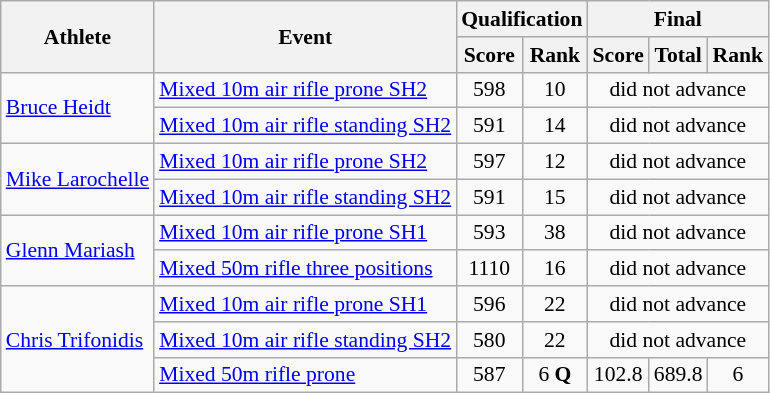<table class=wikitable style="font-size:90%">
<tr>
<th rowspan="2">Athlete</th>
<th rowspan="2">Event</th>
<th colspan="2">Qualification</th>
<th colspan="3">Final</th>
</tr>
<tr>
<th>Score</th>
<th>Rank</th>
<th>Score</th>
<th>Total</th>
<th>Rank</th>
</tr>
<tr>
<td rowspan="2"><a href='#'>Bruce Heidt</a></td>
<td><a href='#'>Mixed 10m air rifle prone SH2</a></td>
<td align=center>598</td>
<td align=center>10</td>
<td align=center colspan="3">did not advance</td>
</tr>
<tr>
<td><a href='#'>Mixed 10m air rifle standing SH2</a></td>
<td align=center>591</td>
<td align=center>14</td>
<td align=center colspan="3">did not advance</td>
</tr>
<tr>
<td rowspan="2"><a href='#'>Mike Larochelle</a></td>
<td><a href='#'>Mixed 10m air rifle prone SH2</a></td>
<td align=center>597</td>
<td align=center>12</td>
<td align=center colspan="3">did not advance</td>
</tr>
<tr>
<td><a href='#'>Mixed 10m air rifle standing SH2</a></td>
<td align=center>591</td>
<td align=center>15</td>
<td align=center colspan="3">did not advance</td>
</tr>
<tr>
<td rowspan="2"><a href='#'>Glenn Mariash</a></td>
<td><a href='#'>Mixed 10m air rifle prone SH1</a></td>
<td align=center>593</td>
<td align=center>38</td>
<td align=center colspan="3">did not advance</td>
</tr>
<tr>
<td><a href='#'>Mixed 50m rifle three positions</a></td>
<td align=center>1110</td>
<td align=center>16</td>
<td align=center colspan="3">did not advance</td>
</tr>
<tr>
<td rowspan="3"><a href='#'>Chris Trifonidis</a></td>
<td><a href='#'>Mixed 10m air rifle prone SH1</a></td>
<td align=center>596</td>
<td align=center>22</td>
<td align=center colspan="3">did not advance</td>
</tr>
<tr>
<td><a href='#'>Mixed 10m air rifle standing SH2</a></td>
<td align=center>580</td>
<td align=center>22</td>
<td align=center colspan="3">did not advance</td>
</tr>
<tr>
<td><a href='#'>Mixed 50m rifle prone</a></td>
<td align=center>587</td>
<td align=center>6 <strong>Q</strong></td>
<td align=center>102.8</td>
<td align=center>689.8</td>
<td align=center>6</td>
</tr>
</table>
